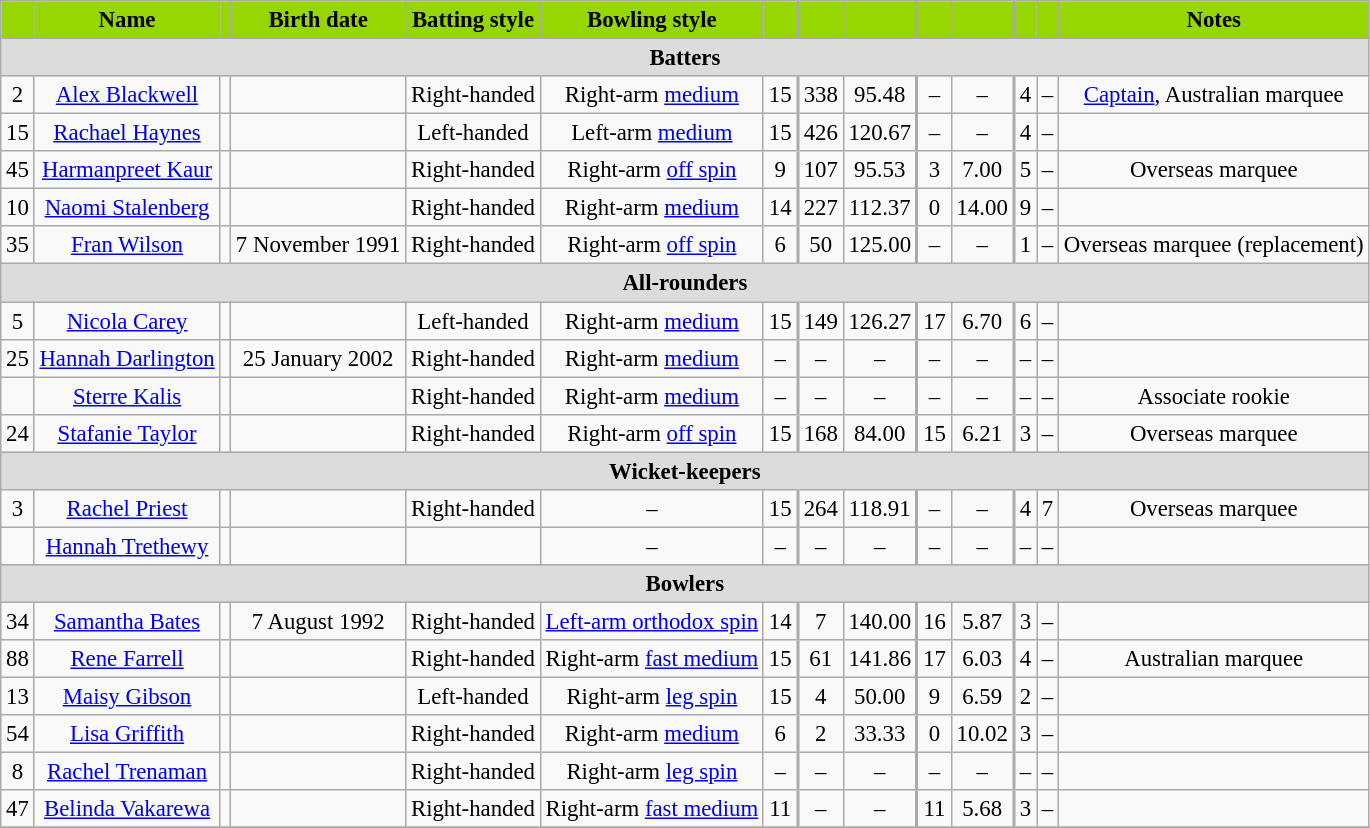<table class="wikitable" style="font-size:95%;">
<tr>
<th style="background:#96d701; color:black;"></th>
<th style="background:#96d701; color:black;">Name</th>
<th style="background:#96d701; color:black;"></th>
<th style="background:#96d701; color:black;">Birth date</th>
<th style="background:#96d701; color:black;">Batting style</th>
<th style="background:#96d701; color:black;">Bowling style</th>
<th style="background:#96d701; color:black;"></th>
<th style="background:#96d701; color:black; border-left-width: 2px;"></th>
<th style="background:#96d701; color:black;"></th>
<th style="background:#96d701; color:black; border-left-width: 2px;"></th>
<th style="background:#96d701; color:black;"></th>
<th style="background:#96d701; color:black; border-left-width: 2px;"></th>
<th style="background:#96d701; color:black;"></th>
<th style="background:#96d701; color:black;">Notes</th>
</tr>
<tr>
<th colspan="14" style="background: #DCDCDC; text-align:center;">Batters</th>
</tr>
<tr align="center">
<td>2</td>
<td><a href='#'>Alex Blackwell</a></td>
<td align="center"></td>
<td></td>
<td>Right-handed</td>
<td>Right-arm <a href='#'>medium</a></td>
<td>15</td>
<td style="border-left-width: 2px">338</td>
<td>95.48</td>
<td style="border-left-width: 2px">–</td>
<td>–</td>
<td style="border-left-width: 2px">4</td>
<td>–</td>
<td><a href='#'>Captain</a>, Australian marquee</td>
</tr>
<tr align="center">
<td>15</td>
<td><a href='#'>Rachael Haynes</a></td>
<td align="center"></td>
<td></td>
<td>Left-handed</td>
<td>Left-arm <a href='#'>medium</a></td>
<td>15</td>
<td style="border-left-width: 2px">426</td>
<td>120.67</td>
<td style="border-left-width: 2px">–</td>
<td>–</td>
<td style="border-left-width: 2px">4</td>
<td>–</td>
<td></td>
</tr>
<tr align="center">
<td>45</td>
<td><a href='#'>Harmanpreet Kaur</a></td>
<td align="center"></td>
<td></td>
<td>Right-handed</td>
<td>Right-arm <a href='#'>off spin</a></td>
<td>9</td>
<td style="border-left-width: 2px">107</td>
<td>95.53</td>
<td style="border-left-width: 2px">3</td>
<td>7.00</td>
<td style="border-left-width: 2px">5</td>
<td>–</td>
<td>Overseas marquee</td>
</tr>
<tr align="center">
<td>10</td>
<td><a href='#'>Naomi Stalenberg</a></td>
<td align="center"></td>
<td></td>
<td>Right-handed</td>
<td>Right-arm <a href='#'>medium</a></td>
<td>14</td>
<td style="border-left-width: 2px">227</td>
<td>112.37</td>
<td style="border-left-width: 2px">0</td>
<td>14.00</td>
<td style="border-left-width: 2px">9</td>
<td>–</td>
<td></td>
</tr>
<tr align="center">
<td>35</td>
<td><a href='#'>Fran Wilson</a></td>
<td></td>
<td>7 November 1991</td>
<td>Right-handed</td>
<td>Right-arm <a href='#'>off spin</a></td>
<td>6</td>
<td style="border-left-width: 2px">50</td>
<td>125.00</td>
<td style="border-left-width: 2px">–</td>
<td>–</td>
<td style="border-left-width: 2px">1</td>
<td>–</td>
<td>Overseas marquee (replacement)</td>
</tr>
<tr>
<th colspan="14" style="background: #DCDCDC; text-align:center;">All-rounders</th>
</tr>
<tr align="center">
<td>5</td>
<td><a href='#'>Nicola Carey</a></td>
<td align="center"></td>
<td></td>
<td>Left-handed</td>
<td>Right-arm <a href='#'>medium</a></td>
<td>15</td>
<td style="border-left-width: 2px">149</td>
<td>126.27</td>
<td style="border-left-width: 2px">17</td>
<td>6.70</td>
<td style="border-left-width: 2px">6</td>
<td>–</td>
<td></td>
</tr>
<tr align="center">
<td>25</td>
<td><a href='#'>Hannah Darlington</a></td>
<td align="center"></td>
<td>25 January 2002</td>
<td>Right-handed</td>
<td>Right-arm <a href='#'>medium</a></td>
<td>–</td>
<td style="border-left-width: 2px">–</td>
<td>–</td>
<td style="border-left-width: 2px">–</td>
<td>–</td>
<td style="border-left-width: 2px">–</td>
<td>–</td>
<td></td>
</tr>
<tr align="center">
<td></td>
<td><a href='#'>Sterre Kalis</a></td>
<td align="center"></td>
<td></td>
<td>Right-handed</td>
<td>Right-arm <a href='#'>medium</a></td>
<td>–</td>
<td style="border-left-width: 2px">–</td>
<td>–</td>
<td style="border-left-width: 2px">–</td>
<td>–</td>
<td style="border-left-width: 2px">–</td>
<td>–</td>
<td>Associate rookie</td>
</tr>
<tr align="center">
<td>24</td>
<td><a href='#'>Stafanie Taylor</a></td>
<td align="center"></td>
<td></td>
<td>Right-handed</td>
<td>Right-arm <a href='#'>off spin</a></td>
<td>15</td>
<td style="border-left-width: 2px">168</td>
<td>84.00</td>
<td style="border-left-width: 2px">15</td>
<td>6.21</td>
<td style="border-left-width: 2px">3</td>
<td>–</td>
<td>Overseas marquee</td>
</tr>
<tr>
<th colspan="14" style="background: #DCDCDC; text-align:center;">Wicket-keepers</th>
</tr>
<tr align="center">
<td>3</td>
<td><a href='#'>Rachel Priest</a></td>
<td style="text-align:center"></td>
<td></td>
<td>Right-handed</td>
<td>–</td>
<td>15</td>
<td style="border-left-width: 2px">264</td>
<td>118.91</td>
<td style="border-left-width: 2px">–</td>
<td>–</td>
<td style="border-left-width: 2px">4</td>
<td>7</td>
<td>Overseas marquee</td>
</tr>
<tr align="center">
<td></td>
<td><a href='#'>Hannah Trethewy</a></td>
<td align="center"></td>
<td></td>
<td></td>
<td>–</td>
<td>–</td>
<td style="border-left-width: 2px">–</td>
<td>–</td>
<td style="border-left-width: 2px">–</td>
<td>–</td>
<td style="border-left-width: 2px">–</td>
<td>–</td>
<td></td>
</tr>
<tr>
<th colspan="14" style="background: #DCDCDC; text-align:center;">Bowlers</th>
</tr>
<tr align="center">
<td>34</td>
<td><a href='#'>Samantha Bates</a></td>
<td align="center"></td>
<td>7 August 1992</td>
<td>Right-handed</td>
<td><a href='#'>Left-arm orthodox spin</a></td>
<td>14</td>
<td style="border-left-width: 2px">7</td>
<td>140.00</td>
<td style="border-left-width: 2px">16</td>
<td>5.87</td>
<td style="border-left-width: 2px">3</td>
<td>–</td>
<td></td>
</tr>
<tr align="center">
<td>88</td>
<td><a href='#'>Rene Farrell</a></td>
<td align="center"></td>
<td></td>
<td>Right-handed</td>
<td>Right-arm <a href='#'>fast medium</a></td>
<td>15</td>
<td style="border-left-width: 2px">61</td>
<td>141.86</td>
<td style="border-left-width: 2px">17</td>
<td>6.03</td>
<td style="border-left-width: 2px">4</td>
<td>–</td>
<td>Australian marquee</td>
</tr>
<tr align="center">
<td>13</td>
<td><a href='#'>Maisy Gibson</a></td>
<td align="center"></td>
<td></td>
<td>Left-handed</td>
<td>Right-arm <a href='#'>leg spin</a></td>
<td>15</td>
<td style="border-left-width: 2px">4</td>
<td>50.00</td>
<td style="border-left-width: 2px">9</td>
<td>6.59</td>
<td style="border-left-width: 2px">2</td>
<td>–</td>
<td></td>
</tr>
<tr align="center">
<td>54</td>
<td><a href='#'>Lisa Griffith</a></td>
<td align="center"></td>
<td></td>
<td>Right-handed</td>
<td>Right-arm <a href='#'>medium</a></td>
<td>6</td>
<td style="border-left-width: 2px">2</td>
<td>33.33</td>
<td style="border-left-width: 2px">0</td>
<td>10.02</td>
<td style="border-left-width: 2px">3</td>
<td>–</td>
<td></td>
</tr>
<tr align="center">
<td>8</td>
<td><a href='#'>Rachel Trenaman</a></td>
<td align="center"></td>
<td></td>
<td>Right-handed</td>
<td>Right-arm <a href='#'>leg spin</a></td>
<td>–</td>
<td style="border-left-width: 2px">–</td>
<td>–</td>
<td style="border-left-width: 2px">–</td>
<td>–</td>
<td style="border-left-width: 2px">–</td>
<td>–</td>
<td></td>
</tr>
<tr align="center">
<td>47</td>
<td><a href='#'>Belinda Vakarewa</a></td>
<td align="center"></td>
<td></td>
<td>Right-handed</td>
<td>Right-arm <a href='#'>fast medium</a></td>
<td>11</td>
<td style="border-left-width: 2px">–</td>
<td>–</td>
<td style="border-left-width: 2px">11</td>
<td>5.68</td>
<td style="border-left-width: 2px">3</td>
<td>–</td>
<td></td>
</tr>
<tr>
</tr>
</table>
